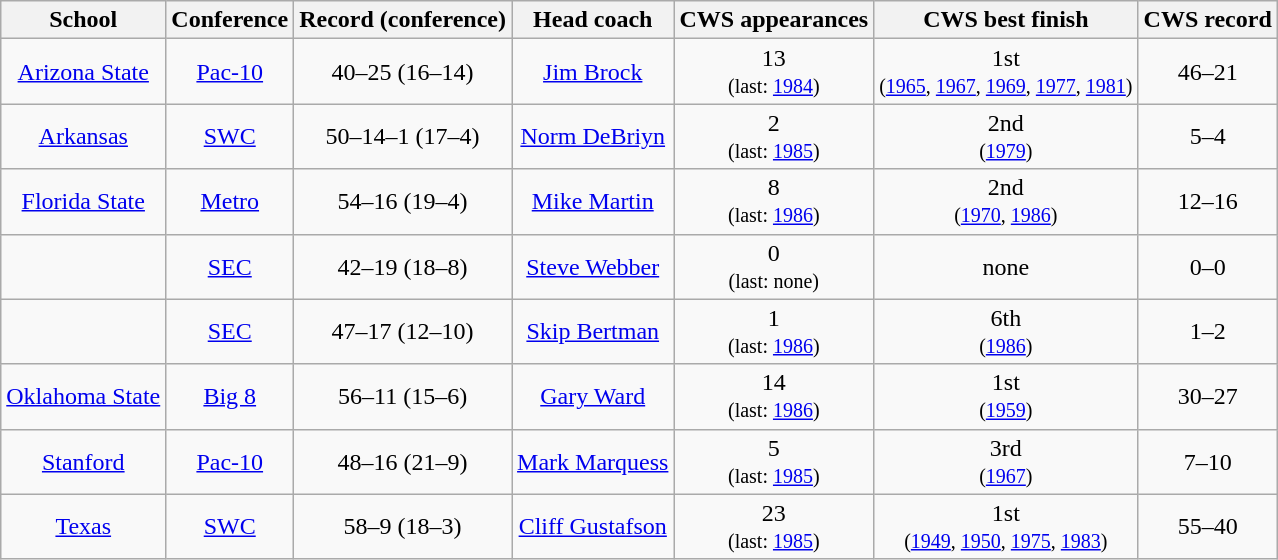<table class="wikitable">
<tr>
<th>School</th>
<th>Conference</th>
<th>Record (conference)</th>
<th>Head coach</th>
<th>CWS appearances</th>
<th>CWS best finish</th>
<th>CWS record</th>
</tr>
<tr align=center>
<td><a href='#'>Arizona State</a></td>
<td><a href='#'>Pac-10</a></td>
<td>40–25 (16–14)</td>
<td><a href='#'>Jim Brock</a></td>
<td>13<br><small>(last: <a href='#'>1984</a>)</small></td>
<td>1st<br><small>(<a href='#'>1965</a>, <a href='#'>1967</a>, <a href='#'>1969</a>, <a href='#'>1977</a>, <a href='#'>1981</a>)</small></td>
<td>46–21</td>
</tr>
<tr align=center>
<td><a href='#'>Arkansas</a></td>
<td><a href='#'>SWC</a></td>
<td>50–14–1 (17–4)</td>
<td><a href='#'>Norm DeBriyn</a></td>
<td>2<br><small>(last: <a href='#'>1985</a>)</small></td>
<td>2nd<br><small>(<a href='#'>1979</a>)</small></td>
<td>5–4</td>
</tr>
<tr align=center>
<td><a href='#'>Florida State</a></td>
<td><a href='#'>Metro</a></td>
<td>54–16 (19–4)</td>
<td><a href='#'>Mike Martin</a></td>
<td>8<br><small>(last: <a href='#'>1986</a>)</small></td>
<td>2nd<br><small>(<a href='#'>1970</a>, <a href='#'>1986</a>)</small></td>
<td>12–16</td>
</tr>
<tr align=center>
<td></td>
<td><a href='#'>SEC</a></td>
<td>42–19 (18–8)</td>
<td><a href='#'>Steve Webber</a></td>
<td>0<br><small>(last: none)</small></td>
<td>none</td>
<td>0–0</td>
</tr>
<tr align=center>
<td></td>
<td><a href='#'>SEC</a></td>
<td>47–17 (12–10)</td>
<td><a href='#'>Skip Bertman</a></td>
<td>1<br><small>(last: <a href='#'>1986</a>)</small></td>
<td>6th<br><small>(<a href='#'>1986</a>)</small></td>
<td>1–2</td>
</tr>
<tr align=center>
<td><a href='#'>Oklahoma State</a></td>
<td><a href='#'>Big 8</a></td>
<td>56–11 (15–6)</td>
<td><a href='#'>Gary Ward</a></td>
<td>14<br><small>(last: <a href='#'>1986</a>)</small></td>
<td>1st<br><small>(<a href='#'>1959</a>)</small></td>
<td>30–27</td>
</tr>
<tr align=center>
<td><a href='#'>Stanford</a></td>
<td><a href='#'>Pac-10</a></td>
<td>48–16 (21–9)</td>
<td><a href='#'>Mark Marquess</a></td>
<td>5<br><small>(last: <a href='#'>1985</a>)</small></td>
<td>3rd<br><small>(<a href='#'>1967</a>)</small></td>
<td>7–10</td>
</tr>
<tr align=center>
<td><a href='#'>Texas</a></td>
<td><a href='#'>SWC</a></td>
<td>58–9 (18–3)</td>
<td><a href='#'>Cliff Gustafson</a></td>
<td>23<br><small>(last: <a href='#'>1985</a>)</small></td>
<td>1st<br><small>(<a href='#'>1949</a>, <a href='#'>1950</a>, <a href='#'>1975</a>, <a href='#'>1983</a>)</small></td>
<td>55–40</td>
</tr>
</table>
